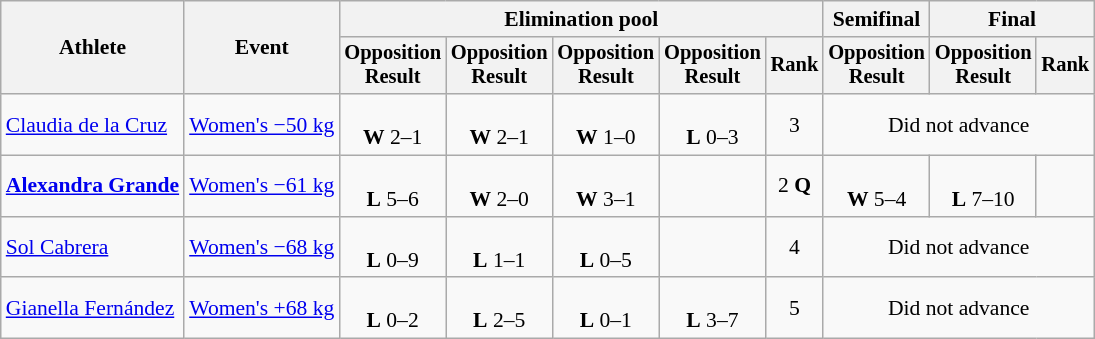<table class=wikitable style=font-size:90%;text-align:center>
<tr>
<th rowspan=2>Athlete</th>
<th rowspan=2>Event</th>
<th colspan="5">Elimination pool</th>
<th>Semifinal</th>
<th colspan=2>Final</th>
</tr>
<tr style=font-size:95%>
<th>Opposition<br>Result</th>
<th>Opposition<br>Result</th>
<th>Opposition<br>Result</th>
<th>Opposition<br>Result</th>
<th>Rank</th>
<th>Opposition<br>Result</th>
<th>Opposition<br>Result</th>
<th>Rank</th>
</tr>
<tr>
<td align=left><a href='#'>Claudia de la Cruz</a></td>
<td align=left><a href='#'>Women's −50 kg</a></td>
<td><br><strong>W</strong> 2–1</td>
<td><br><strong>W</strong> 2–1</td>
<td><br><strong>W</strong> 1–0</td>
<td><br><strong>L</strong> 0–3</td>
<td>3</td>
<td colspan=3>Did not advance</td>
</tr>
<tr>
<td align=left><strong><a href='#'>Alexandra Grande</a></strong></td>
<td align=left><a href='#'>Women's −61 kg</a></td>
<td><br><strong>L</strong> 5–6</td>
<td><br><strong>W</strong> 2–0</td>
<td><br><strong>W</strong> 3–1</td>
<td></td>
<td>2 <strong>Q</strong></td>
<td><br><strong>W</strong> 5–4</td>
<td><br><strong>L</strong> 7–10</td>
<td></td>
</tr>
<tr>
<td align=left><a href='#'>Sol Cabrera</a></td>
<td align=left><a href='#'>Women's −68 kg</a></td>
<td><br><strong>L</strong> 0–9</td>
<td><br><strong>L</strong> 1–1</td>
<td><br><strong>L</strong> 0–5</td>
<td></td>
<td>4</td>
<td colspan=3>Did not advance</td>
</tr>
<tr>
<td align=left><a href='#'>Gianella Fernández</a></td>
<td align=left><a href='#'>Women's +68 kg</a></td>
<td><br><strong>L</strong> 0–2</td>
<td><br><strong>L</strong> 2–5</td>
<td><br><strong>L</strong> 0–1</td>
<td><br><strong>L</strong> 3–7</td>
<td>5</td>
<td colspan=3>Did not advance</td>
</tr>
</table>
